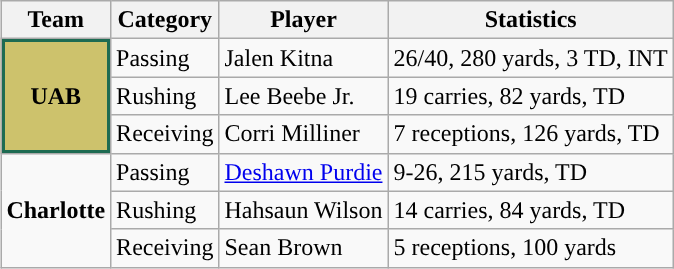<table class="wikitable" style="float: right;">
<tr>
<th>Team</th>
<th>Category</th>
<th>Player</th>
<th>Statistics</th>
</tr>
<tr>
<td rowspan=3 style="background-color:#CDC26C;color:#000000;box-shadow: inset 2px 2px 0 #1E6B52, inset -2px -2px 0 #1E6B52; text-align:center;"><strong>UAB</strong></td>
<td>Passing</td>
<td>Jalen Kitna</td>
<td>26/40, 280 yards, 3 TD, INT</td>
</tr>
<tr>
<td>Rushing</td>
<td>Lee Beebe Jr.</td>
<td>19 carries, 82 yards, TD</td>
</tr>
<tr>
<td>Receiving</td>
<td>Corri Milliner</td>
<td>7 receptions, 126 yards, TD</td>
</tr>
<tr>
<td rowspan=3><strong>Charlotte</strong></td>
<td>Passing</td>
<td><a href='#'>Deshawn Purdie</a></td>
<td>9-26, 215 yards, TD</td>
</tr>
<tr>
<td>Rushing</td>
<td>Hahsaun Wilson</td>
<td>14 carries, 84 yards, TD</td>
</tr>
<tr>
<td>Receiving</td>
<td>Sean Brown</td>
<td>5 receptions, 100 yards</td>
</tr>
</table>
